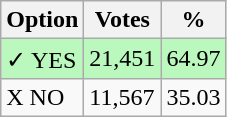<table class="wikitable">
<tr>
<th>Option</th>
<th>Votes</th>
<th>%</th>
</tr>
<tr>
<td style=background:#bbf8be>✓ YES</td>
<td style=background:#bbf8be>21,451</td>
<td style=background:#bbf8be>64.97</td>
</tr>
<tr>
<td>X NO</td>
<td>11,567</td>
<td>35.03</td>
</tr>
</table>
